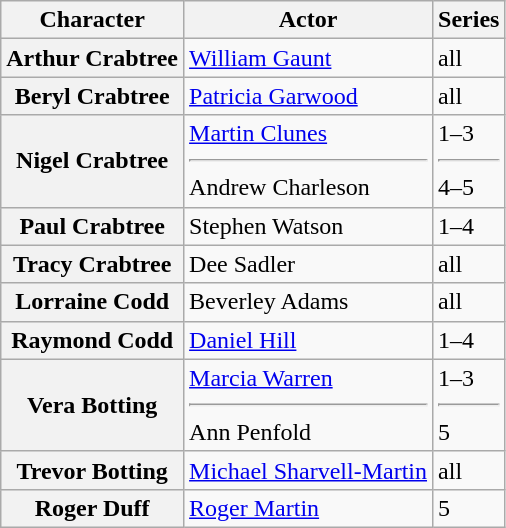<table class="wikitable plainrowheaders">
<tr>
<th scope=col>Character</th>
<th scope=col>Actor</th>
<th scope=col>Series</th>
</tr>
<tr>
<th scope="row">Arthur Crabtree</th>
<td><a href='#'>William Gaunt</a></td>
<td>all</td>
</tr>
<tr>
<th scope="row">Beryl Crabtree</th>
<td><a href='#'>Patricia Garwood</a></td>
<td>all</td>
</tr>
<tr>
<th scope="row">Nigel Crabtree</th>
<td><a href='#'>Martin Clunes</a><hr>Andrew Charleson</td>
<td>1–3<hr>4–5</td>
</tr>
<tr>
<th scope="row">Paul Crabtree</th>
<td>Stephen Watson</td>
<td>1–4</td>
</tr>
<tr>
<th scope="row">Tracy Crabtree</th>
<td>Dee Sadler</td>
<td>all</td>
</tr>
<tr>
<th scope="row">Lorraine Codd</th>
<td>Beverley Adams</td>
<td>all</td>
</tr>
<tr>
<th scope="row">Raymond Codd</th>
<td><a href='#'>Daniel Hill</a></td>
<td>1–4</td>
</tr>
<tr>
<th scope="row">Vera Botting</th>
<td><a href='#'>Marcia Warren</a><hr>Ann Penfold</td>
<td>1–3<hr>5</td>
</tr>
<tr>
<th scope="row">Trevor Botting</th>
<td><a href='#'>Michael Sharvell-Martin</a></td>
<td>all</td>
</tr>
<tr>
<th scope="row">Roger Duff</th>
<td><a href='#'>Roger Martin</a></td>
<td>5</td>
</tr>
</table>
